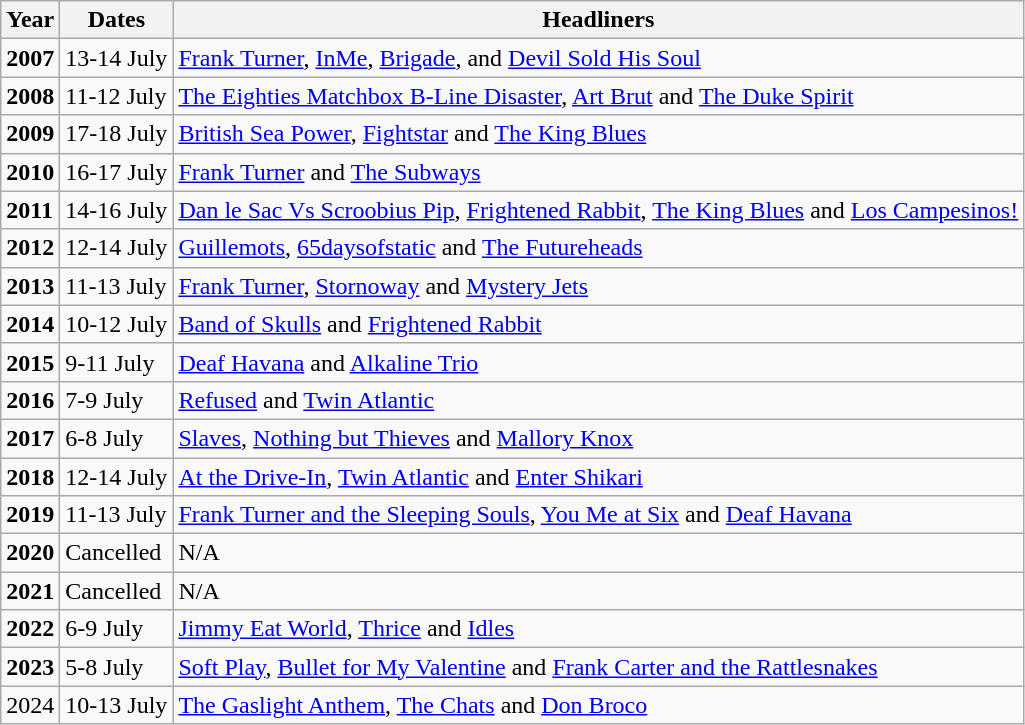<table class="wikitable">
<tr>
<th>Year</th>
<th>Dates</th>
<th>Headliners</th>
</tr>
<tr>
<td><strong>2007</strong></td>
<td>13-14 July</td>
<td><a href='#'>Frank Turner</a>, <a href='#'>InMe</a>, <a href='#'>Brigade</a>, and <a href='#'>Devil Sold His Soul</a></td>
</tr>
<tr>
<td><strong>2008</strong></td>
<td>11-12 July</td>
<td><a href='#'>The Eighties Matchbox B-Line Disaster</a>, <a href='#'>Art Brut</a> and <a href='#'>The Duke Spirit</a></td>
</tr>
<tr>
<td><strong>2009</strong></td>
<td>17-18 July</td>
<td><a href='#'>British Sea Power</a>, <a href='#'>Fightstar</a> and <a href='#'>The King Blues</a></td>
</tr>
<tr>
<td><strong>2010</strong></td>
<td>16-17 July</td>
<td><a href='#'>Frank Turner</a> and <a href='#'>The Subways</a></td>
</tr>
<tr>
<td><strong>2011</strong></td>
<td>14-16 July</td>
<td><a href='#'>Dan le Sac Vs Scroobius Pip</a>, <a href='#'>Frightened Rabbit</a>, <a href='#'>The King Blues</a> and <a href='#'>Los Campesinos!</a></td>
</tr>
<tr>
<td><strong>2012</strong></td>
<td>12-14 July</td>
<td><a href='#'>Guillemots</a>, <a href='#'>65daysofstatic</a> and <a href='#'>The Futureheads</a></td>
</tr>
<tr>
<td><strong>2013</strong></td>
<td>11-13 July</td>
<td><a href='#'>Frank Turner</a>, <a href='#'>Stornoway</a> and <a href='#'>Mystery Jets</a></td>
</tr>
<tr>
<td><strong>2014</strong></td>
<td>10-12 July</td>
<td><a href='#'>Band of Skulls</a> and <a href='#'>Frightened Rabbit</a></td>
</tr>
<tr>
<td><strong>2015</strong></td>
<td>9-11 July</td>
<td><a href='#'>Deaf Havana</a> and <a href='#'>Alkaline Trio</a></td>
</tr>
<tr>
<td><strong>2016</strong></td>
<td>7-9 July</td>
<td><a href='#'>Refused</a> and <a href='#'>Twin Atlantic</a></td>
</tr>
<tr>
<td><strong>2017</strong></td>
<td>6-8 July</td>
<td><a href='#'>Slaves</a>, <a href='#'>Nothing but Thieves</a> and <a href='#'>Mallory Knox</a></td>
</tr>
<tr>
<td><strong>2018</strong></td>
<td>12-14 July</td>
<td><a href='#'>At the Drive-In</a>, <a href='#'>Twin Atlantic</a> and <a href='#'>Enter Shikari</a></td>
</tr>
<tr>
<td><strong>2019</strong></td>
<td>11-13 July</td>
<td><a href='#'>Frank Turner and the Sleeping Souls</a>, <a href='#'>You Me at Six</a> and <a href='#'>Deaf Havana</a></td>
</tr>
<tr>
<td><strong>2020</strong></td>
<td>Cancelled</td>
<td>N/A</td>
</tr>
<tr>
<td><strong>2021</strong></td>
<td>Cancelled</td>
<td>N/A</td>
</tr>
<tr>
<td><strong>2022</strong></td>
<td>6-9 July</td>
<td><a href='#'>Jimmy Eat World</a>, <a href='#'>Thrice</a> and <a href='#'>Idles</a></td>
</tr>
<tr>
<td><strong>2023</strong></td>
<td>5-8 July</td>
<td><a href='#'>Soft Play</a>, <a href='#'>Bullet for My Valentine</a> and <a href='#'>Frank Carter and the Rattlesnakes</a></td>
</tr>
<tr>
<td>2024</td>
<td>10-13 July</td>
<td><a href='#'>The Gaslight Anthem</a>, <a href='#'>The Chats</a> and <a href='#'>Don Broco</a></td>
</tr>
</table>
